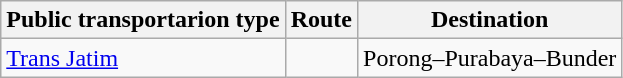<table class="wikitable">
<tr>
<th>Public transportarion type</th>
<th>Route</th>
<th>Destination</th>
</tr>
<tr>
<td><a href='#'>Trans Jatim</a></td>
<td></td>
<td>Porong–Purabaya–Bunder</td>
</tr>
</table>
